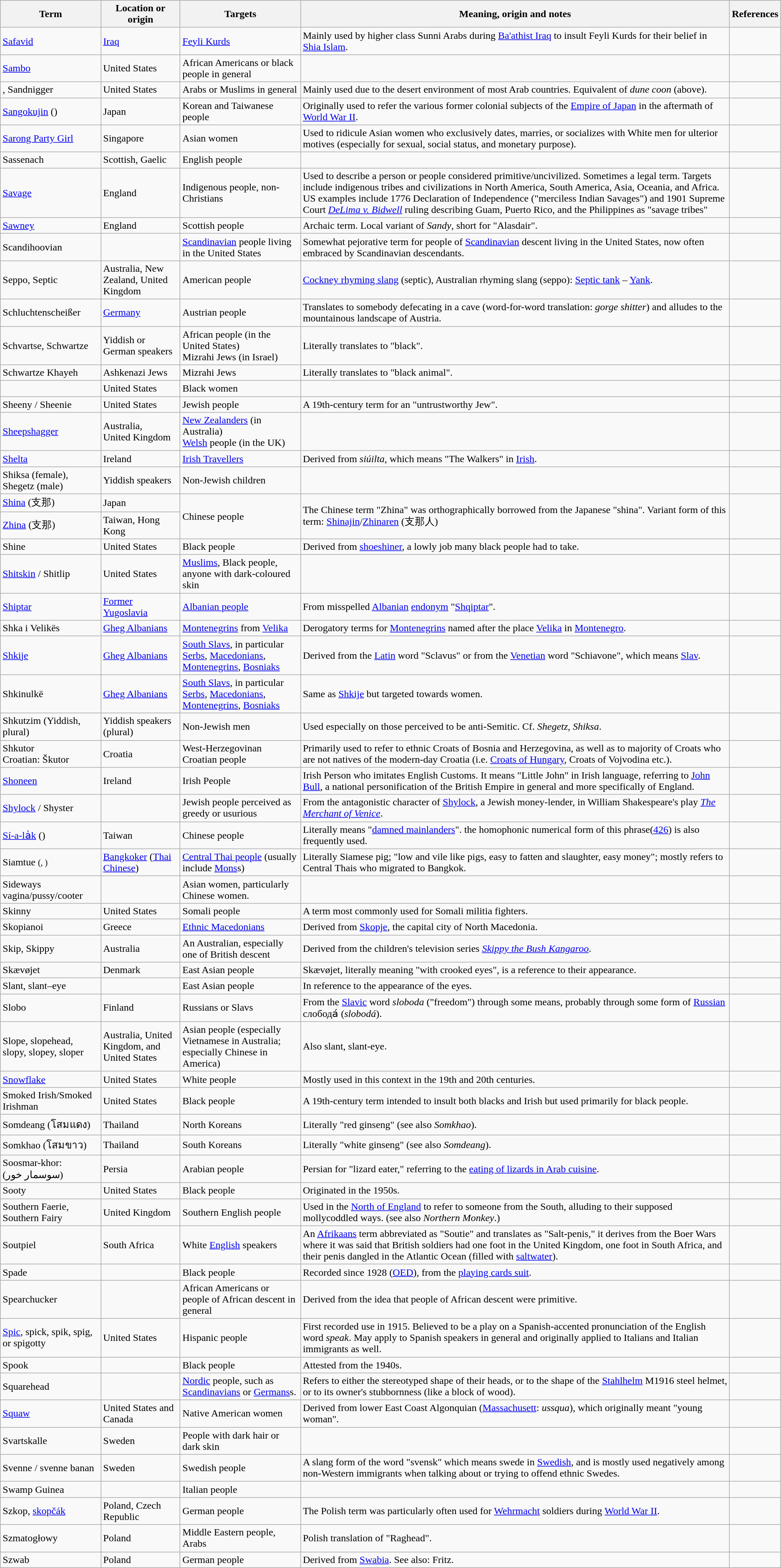<table class="wikitable">
<tr>
<th>Term</th>
<th>Location or origin</th>
<th>Targets</th>
<th>Meaning, origin and notes</th>
<th>References</th>
</tr>
<tr>
<td><a href='#'>Safavid</a></td>
<td><a href='#'>Iraq</a></td>
<td><a href='#'>Feyli Kurds</a></td>
<td>Mainly used by higher class Sunni Arabs during <a href='#'>Ba'athist Iraq</a> to insult Feyli Kurds for their belief in <a href='#'>Shia Islam</a>.</td>
<td></td>
</tr>
<tr>
<td><a href='#'>Sambo</a></td>
<td>United States</td>
<td>African Americans or black people in general</td>
<td></td>
<td></td>
</tr>
<tr>
<td>, Sandnigger</td>
<td>United States</td>
<td>Arabs or Muslims in general</td>
<td>Mainly used due to the desert environment of most Arab countries. Equivalent of <em>dune coon</em> (above).</td>
<td></td>
</tr>
<tr>
<td><a href='#'>Sangokujin</a> ()</td>
<td>Japan</td>
<td>Korean and Taiwanese people</td>
<td>Originally used to refer the various former colonial subjects of the <a href='#'>Empire of Japan</a> in the aftermath of <a href='#'>World War II</a>.</td>
<td></td>
</tr>
<tr>
<td><a href='#'>Sarong Party Girl</a></td>
<td>Singapore</td>
<td>Asian women</td>
<td>Used to ridicule Asian women who exclusively dates, marries, or socializes with White men for ulterior motives (especially for sexual, social status, and monetary purpose).</td>
<td></td>
</tr>
<tr>
<td>Sassenach</td>
<td>Scottish, Gaelic</td>
<td>English people</td>
<td></td>
<td></td>
</tr>
<tr>
<td><a href='#'>Savage</a></td>
<td>England</td>
<td>Indigenous people, non-Christians</td>
<td>Used to describe a person or people considered primitive/uncivilized. Sometimes a legal term. Targets include indigenous tribes and civilizations in North America, South America, Asia, Oceania, and Africa. US examples include 1776 Declaration of Independence ("merciless Indian Savages") and 1901 Supreme Court <em><a href='#'>DeLima v. Bidwell</a></em> ruling describing Guam, Puerto Rico, and the Philippines as "savage tribes"</td>
<td></td>
</tr>
<tr>
<td><a href='#'>Sawney</a></td>
<td>England</td>
<td>Scottish people</td>
<td>Archaic term. Local variant of <em>Sandy</em>, short for "Alasdair".</td>
<td></td>
</tr>
<tr>
<td>Scandihoovian</td>
<td></td>
<td><a href='#'>Scandinavian</a> people living in the United States</td>
<td>Somewhat pejorative term for people of <a href='#'>Scandinavian</a> descent living in the United States, now often embraced by Scandinavian descendants.</td>
<td></td>
</tr>
<tr>
<td>Seppo, Septic</td>
<td>Australia, New Zealand, United Kingdom</td>
<td>American people</td>
<td><a href='#'>Cockney rhyming slang</a> (septic), Australian rhyming slang (seppo): <a href='#'>Septic tank</a> – <a href='#'>Yank</a>.</td>
<td></td>
</tr>
<tr>
<td>Schluchtenscheißer</td>
<td><a href='#'>Germany</a></td>
<td>Austrian people</td>
<td>Translates to somebody defecating in a cave (word-for-word translation: <em>gorge shitter</em>) and alludes to the mountainous landscape of Austria.</td>
<td></td>
</tr>
<tr>
<td>Schvartse, Schwartze</td>
<td>Yiddish or German speakers</td>
<td>African people (in the United States)<br>Mizrahi Jews (in Israel)</td>
<td>Literally translates to "black".</td>
<td></td>
</tr>
<tr>
<td>Schwartze Khayeh</td>
<td>Ashkenazi Jews</td>
<td>Mizrahi Jews</td>
<td>Literally translates to "black animal".</td>
<td></td>
</tr>
<tr>
<td></td>
<td>United States</td>
<td>Black women</td>
<td></td>
<td></td>
</tr>
<tr>
<td>Sheeny / Sheenie</td>
<td>United States</td>
<td>Jewish people</td>
<td>A 19th-century term for an "untrustworthy Jew".</td>
<td></td>
</tr>
<tr>
<td><a href='#'>Sheepshagger</a></td>
<td>Australia,<br>United Kingdom</td>
<td><a href='#'>New Zealanders</a> (in Australia)<br><a href='#'>Welsh</a> people (in the UK)</td>
<td></td>
<td></td>
</tr>
<tr>
<td><a href='#'>Shelta</a></td>
<td>Ireland</td>
<td><a href='#'>Irish Travellers</a></td>
<td>Derived from <em>siúilta</em>, which means "The Walkers" in <a href='#'>Irish</a>.</td>
<td></td>
</tr>
<tr>
<td>Shiksa (female), Shegetz (male)</td>
<td>Yiddish speakers</td>
<td>Non-Jewish children</td>
<td></td>
<td></td>
</tr>
<tr>
<td><a href='#'>Shina</a> (支那)</td>
<td>Japan</td>
<td rowspan="2">Chinese people</td>
<td rowspan="2">The Chinese term "Zhina" was orthographically borrowed from the Japanese "shina". Variant form of this term: <a href='#'>Shinajin</a>/<a href='#'>Zhinaren</a> (支那人)</td>
<td rowspan="2"></td>
</tr>
<tr>
<td><a href='#'>Zhina</a> (支那)</td>
<td>Taiwan, Hong Kong</td>
</tr>
<tr>
<td>Shine</td>
<td>United States</td>
<td>Black people</td>
<td>Derived from <a href='#'>shoeshiner</a>, a lowly job many black people had to take.</td>
<td></td>
</tr>
<tr>
<td><a href='#'>Shitskin</a> / Shitlip</td>
<td>United States</td>
<td><a href='#'>Muslims</a>, Black people, anyone with dark-coloured skin</td>
<td></td>
<td></td>
</tr>
<tr>
<td><a href='#'>Shiptar</a></td>
<td><a href='#'>Former Yugoslavia</a></td>
<td><a href='#'>Albanian people</a></td>
<td>From misspelled <a href='#'>Albanian</a> <a href='#'>endonym</a> "<a href='#'>Shqiptar</a>".</td>
<td></td>
</tr>
<tr>
<td>Shka i Velikës</td>
<td><a href='#'>Gheg Albanians</a></td>
<td><a href='#'>Montenegrins</a> from <a href='#'>Velika</a></td>
<td>Derogatory terms for <a href='#'>Montenegrins</a> named after the place <a href='#'>Velika</a> in <a href='#'>Montenegro</a>.</td>
<td></td>
</tr>
<tr>
<td><a href='#'>Shkije</a></td>
<td><a href='#'>Gheg Albanians</a></td>
<td><a href='#'>South Slavs</a>, in particular <a href='#'>Serbs</a>, <a href='#'>Macedonians</a>, <a href='#'>Montenegrins</a>, <a href='#'>Bosniaks</a></td>
<td>Derived from the <a href='#'>Latin</a> word "Sclavus" or from the <a href='#'>Venetian</a> word "Schiavone", which means <a href='#'>Slav</a>.</td>
<td></td>
</tr>
<tr>
<td>Shkinulkë</td>
<td><a href='#'>Gheg Albanians</a></td>
<td><a href='#'>South Slavs</a>, in particular <a href='#'>Serbs</a>, <a href='#'>Macedonians</a>, <a href='#'>Montenegrins</a>, <a href='#'>Bosniaks</a></td>
<td>Same as <a href='#'>Shkije</a> but targeted towards women.</td>
<td></td>
</tr>
<tr>
<td>Shkutzim (Yiddish, plural)</td>
<td>Yiddish speakers (plural)</td>
<td>Non-Jewish men</td>
<td>Used especially on those perceived to be anti-Semitic. Cf. <em>Shegetz</em>, <em>Shiksa</em>.</td>
<td></td>
</tr>
<tr>
<td>Shkutor<br>Croatian: Škutor</td>
<td>Croatia</td>
<td>West-Herzegovinan Croatian people</td>
<td>Primarily used to refer to ethnic Croats of Bosnia and Herzegovina, as well as to majority of Croats who are not natives of the modern-day Croatia (i.e. <a href='#'>Croats of Hungary</a>, Croats of Vojvodina etc.).</td>
<td></td>
</tr>
<tr>
<td><a href='#'>Shoneen</a></td>
<td>Ireland</td>
<td>Irish People</td>
<td>Irish Person who imitates English Customs. It means "Little John" in Irish language, referring to <a href='#'>John Bull</a>, a national personification of the British Empire in general and more specifically of England.</td>
<td></td>
</tr>
<tr>
<td><a href='#'>Shylock</a> / Shyster</td>
<td></td>
<td>Jewish people perceived as greedy or usurious</td>
<td>From the antagonistic character of <a href='#'>Shylock</a>, a Jewish money-lender, in William Shakespeare's play <em><a href='#'>The Merchant of Venice</a></em>.</td>
<td></td>
</tr>
<tr>
<td><a href='#'>Sí-a-la̍k</a> ()</td>
<td>Taiwan</td>
<td>Chinese people</td>
<td>Literally means "<a href='#'>damned mainlanders</a>". the homophonic numerical form of this phrase(<a href='#'>426</a>) is also frequently used.</td>
<td></td>
</tr>
<tr>
<td>Siamtue <small>(, )</small></td>
<td><a href='#'>Bangkoker</a> (<a href='#'>Thai Chinese</a>)</td>
<td><a href='#'>Central Thai people</a> (usually include <a href='#'>Mons</a>s)</td>
<td>Literally Siamese pig; "low and vile like pigs, easy to fatten and slaughter, easy money"; mostly refers to Central Thais who migrated to Bangkok.</td>
<td></td>
</tr>
<tr>
<td>Sideways vagina/pussy/cooter</td>
<td></td>
<td>Asian women, particularly Chinese women.</td>
<td></td>
<td></td>
</tr>
<tr>
<td>Skinny</td>
<td>United States</td>
<td>Somali people</td>
<td>A term most commonly used for Somali militia fighters.</td>
<td></td>
</tr>
<tr>
<td>Skopianoi</td>
<td>Greece</td>
<td><a href='#'>Ethnic Macedonians</a></td>
<td>Derived from <a href='#'>Skopje</a>, the capital city of North Macedonia.</td>
<td></td>
</tr>
<tr>
<td>Skip, Skippy</td>
<td>Australia</td>
<td>An Australian, especially one of British descent</td>
<td>Derived from the children's television series <em><a href='#'>Skippy the Bush Kangaroo</a></em>.</td>
<td></td>
</tr>
<tr>
<td>Skævøjet</td>
<td>Denmark</td>
<td>East Asian people</td>
<td>Skævøjet, literally meaning "with crooked eyes", is a reference to their appearance.</td>
<td></td>
</tr>
<tr>
<td>Slant, slant–eye</td>
<td></td>
<td>East Asian people</td>
<td>In reference to the appearance of the eyes.</td>
<td></td>
</tr>
<tr>
<td>Slobo</td>
<td>Finland</td>
<td>Russians or Slavs</td>
<td>From the <a href='#'>Slavic</a> word <em>sloboda</em> ("freedom") through some means, probably through some form of <a href='#'>Russian</a> слобода́ (<em>slobodá</em>).</td>
<td></td>
</tr>
<tr>
<td>Slope, slopehead, slopy, slopey, sloper</td>
<td>Australia, United Kingdom, and United States</td>
<td>Asian people (especially Vietnamese in Australia; especially Chinese in America)</td>
<td>Also slant, slant-eye.</td>
<td></td>
</tr>
<tr>
<td><a href='#'>Snowflake</a></td>
<td>United States</td>
<td>White people</td>
<td>Mostly used in this context in the 19th and 20th centuries.</td>
<td></td>
</tr>
<tr>
<td>Smoked Irish/Smoked Irishman</td>
<td>United States</td>
<td>Black people</td>
<td>A 19th-century term intended to insult both blacks and Irish but used primarily for black people.</td>
<td></td>
</tr>
<tr>
<td>Somdeang (โสมแดง)</td>
<td>Thailand</td>
<td>North Koreans</td>
<td>Literally "red ginseng" (see also <em>Somkhao</em>).</td>
<td></td>
</tr>
<tr>
<td>Somkhao (โสมขาว)</td>
<td>Thailand</td>
<td>South Koreans</td>
<td>Literally "white ginseng" (see also <em>Somdeang</em>).</td>
<td></td>
</tr>
<tr>
<td>Soosmar-khor: (سوسمار خور)</td>
<td>Persia</td>
<td>Arabian people</td>
<td>Persian for "lizard eater," referring to the <a href='#'>eating of lizards in Arab cuisine</a>.</td>
<td></td>
</tr>
<tr>
<td>Sooty</td>
<td>United States</td>
<td>Black people</td>
<td>Originated in the 1950s.</td>
<td></td>
</tr>
<tr>
<td>Southern Faerie, Southern Fairy</td>
<td>United Kingdom</td>
<td>Southern English people</td>
<td>Used in the <a href='#'>North of England</a> to refer to someone from the South, alluding to their supposed mollycoddled ways. (see also <em>Northern Monkey</em>.)</td>
<td></td>
</tr>
<tr>
<td>Soutpiel</td>
<td>South Africa</td>
<td>White <a href='#'>English</a> speakers</td>
<td>An <a href='#'>Afrikaans</a> term abbreviated as "Soutie" and translates as "Salt-penis," it derives from the Boer Wars where it was said that British soldiers had one foot in the United Kingdom, one foot in South Africa, and their penis dangled in the Atlantic Ocean (filled with <a href='#'>saltwater</a>).</td>
<td></td>
</tr>
<tr>
<td>Spade</td>
<td></td>
<td>Black people</td>
<td>Recorded since 1928 (<a href='#'>OED</a>), from the <a href='#'>playing cards suit</a>.</td>
<td></td>
</tr>
<tr>
<td>Spearchucker</td>
<td></td>
<td>African Americans or people of African descent in general</td>
<td>Derived from the idea that people of African descent were primitive.</td>
<td></td>
</tr>
<tr>
<td><a href='#'>Spic</a>, spick, spik, spig, or spigotty</td>
<td>United States</td>
<td>Hispanic people</td>
<td>First recorded use in 1915. Believed to be a play on a Spanish-accented pronunciation of the English word <em>speak</em>. May apply to Spanish speakers in general and originally applied to Italians and Italian immigrants as well.</td>
<td></td>
</tr>
<tr>
<td>Spook</td>
<td></td>
<td>Black people</td>
<td>Attested from the 1940s.</td>
<td></td>
</tr>
<tr>
<td>Squarehead</td>
<td></td>
<td><a href='#'>Nordic</a> people, such as <a href='#'>Scandinavians</a> or <a href='#'>Germans</a>s.</td>
<td>Refers to either the stereotyped shape of their heads, or to the shape of the <a href='#'>Stahlhelm</a> M1916 steel helmet, or to its owner's stubbornness (like a block of wood).</td>
<td></td>
</tr>
<tr>
<td><a href='#'>Squaw</a></td>
<td>United States and Canada</td>
<td>Native American women</td>
<td>Derived from lower East Coast Algonquian (<a href='#'>Massachusett</a>: <em>ussqua</em>), which originally meant "young woman".</td>
<td></td>
</tr>
<tr>
<td>Svartskalle</td>
<td>Sweden</td>
<td>People with dark hair or dark skin</td>
<td></td>
<td></td>
</tr>
<tr>
<td>Svenne / svenne banan</td>
<td>Sweden</td>
<td>Swedish people</td>
<td>A slang form of the word "svensk" which means swede in <a href='#'>Swedish</a>, and is mostly used negatively among non-Western immigrants when talking about or trying to offend ethnic Swedes.</td>
<td></td>
</tr>
<tr>
<td>Swamp Guinea</td>
<td></td>
<td>Italian people</td>
<td></td>
<td></td>
</tr>
<tr>
<td>Szkop, <a href='#'>skopčák</a></td>
<td>Poland, Czech Republic</td>
<td>German people</td>
<td>The Polish term was particularly often used for <a href='#'>Wehrmacht</a> soldiers during <a href='#'>World War II</a>.</td>
<td></td>
</tr>
<tr>
<td>Szmatogłowy</td>
<td>Poland</td>
<td>Middle Eastern people, Arabs</td>
<td>Polish translation of "Raghead".</td>
<td></td>
</tr>
<tr>
<td>Szwab</td>
<td>Poland</td>
<td>German people</td>
<td>Derived from <a href='#'>Swabia</a>. See also: Fritz.</td>
<td></td>
</tr>
</table>
